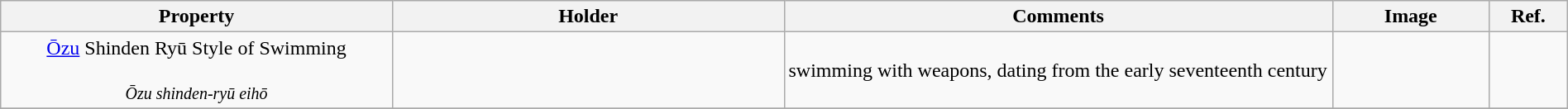<table class="wikitable sortable"  style="width:100%;">
<tr>
<th width="25%" align="left">Property</th>
<th width="25%" align="left">Holder</th>
<th width="35%" align="left" class="unsortable">Comments</th>
<th width="10%" align="left" class="unsortable">Image</th>
<th width="5%" align="left" class="unsortable">Ref.</th>
</tr>
<tr>
<td align="center"><a href='#'>Ōzu</a> Shinden Ryū Style of Swimming<br><br><small><em>Ōzu shinden-ryū eihō</em></small></td>
<td></td>
<td>swimming with weapons, dating from the early seventeenth century</td>
<td></td>
<td></td>
</tr>
<tr>
</tr>
</table>
